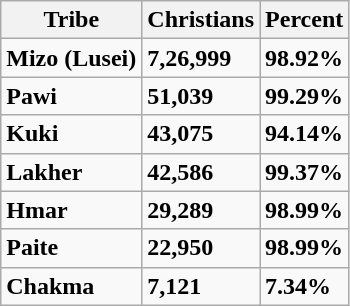<table class="wikitable">
<tr>
<th><strong>Tribe</strong></th>
<th><strong>Christians</strong></th>
<th><strong>Percent</strong></th>
</tr>
<tr>
<td><strong>Mizo (Lusei)</strong></td>
<td><strong>7,26,999</strong></td>
<td><strong>98.92%</strong></td>
</tr>
<tr>
<td><strong>Pawi</strong></td>
<td><strong>51,039</strong></td>
<td><strong>99.29%</strong></td>
</tr>
<tr>
<td><strong>Kuki</strong></td>
<td><strong>43,075</strong></td>
<td><strong>94.14%</strong></td>
</tr>
<tr>
<td><strong>Lakher</strong></td>
<td><strong>42,586</strong></td>
<td><strong>99.37%</strong></td>
</tr>
<tr>
<td><strong>Hmar</strong></td>
<td><strong>29,289</strong></td>
<td><strong>98.99%</strong></td>
</tr>
<tr>
<td><strong>Paite</strong></td>
<td><strong>22,950</strong></td>
<td><strong>98.99%</strong></td>
</tr>
<tr>
<td><strong>Chakma</strong></td>
<td><strong>7,121</strong></td>
<td><strong>7.34%</strong></td>
</tr>
</table>
